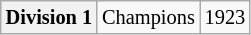<table class="wikitable" style="font-size:85%;">
<tr>
<th scope="row">Division 1</th>
<td>Champions</td>
<td>1923</td>
</tr>
</table>
